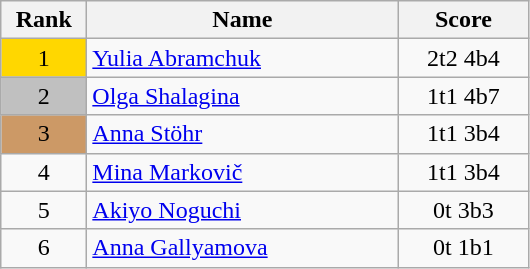<table class="wikitable">
<tr>
<th width = "50">Rank</th>
<th width = "200">Name</th>
<th width = "80">Score</th>
</tr>
<tr>
<td align="center" style="background: gold">1</td>
<td> <a href='#'>Yulia Abramchuk</a></td>
<td align="center">2t2 4b4</td>
</tr>
<tr>
<td align="center" style="background: silver">2</td>
<td> <a href='#'>Olga Shalagina</a></td>
<td align="center">1t1 4b7</td>
</tr>
<tr>
<td align="center" style="background: #cc9966">3</td>
<td> <a href='#'>Anna Stöhr</a></td>
<td align="center">1t1 3b4</td>
</tr>
<tr>
<td align="center">4</td>
<td> <a href='#'>Mina Markovič</a></td>
<td align="center">1t1 3b4</td>
</tr>
<tr>
<td align="center">5</td>
<td> <a href='#'>Akiyo Noguchi</a></td>
<td align="center">0t 3b3</td>
</tr>
<tr>
<td align="center">6</td>
<td> <a href='#'>Anna Gallyamova</a></td>
<td align="center">0t 1b1</td>
</tr>
</table>
